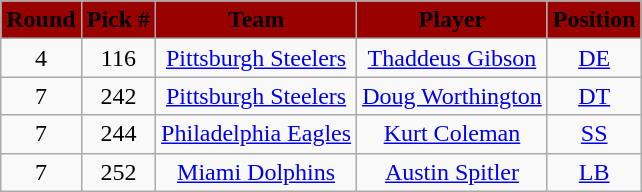<table class="wikitable" style="text-align:center">
<tr style="background:#900;">
<td><strong><span>Round</span></strong></td>
<td><strong><span>Pick #</span></strong></td>
<td><strong><span>Team</span></strong></td>
<td><strong><span>Player</span></strong></td>
<td><strong><span>Position</span></strong></td>
</tr>
<tr>
<td>4</td>
<td align=center>116</td>
<td><a href='#'>Pittsburgh Steelers</a></td>
<td><a href='#'>Thaddeus Gibson</a></td>
<td><a href='#'>DE</a></td>
</tr>
<tr>
<td>7</td>
<td align=center>242</td>
<td><a href='#'>Pittsburgh Steelers</a></td>
<td><a href='#'>Doug Worthington</a></td>
<td><a href='#'>DT</a></td>
</tr>
<tr>
<td>7</td>
<td align=center>244</td>
<td><a href='#'>Philadelphia Eagles</a></td>
<td><a href='#'>Kurt Coleman</a></td>
<td><a href='#'>SS</a></td>
</tr>
<tr>
<td>7</td>
<td align=center>252</td>
<td><a href='#'>Miami Dolphins</a></td>
<td><a href='#'>Austin Spitler</a></td>
<td><a href='#'>LB</a></td>
</tr>
</table>
